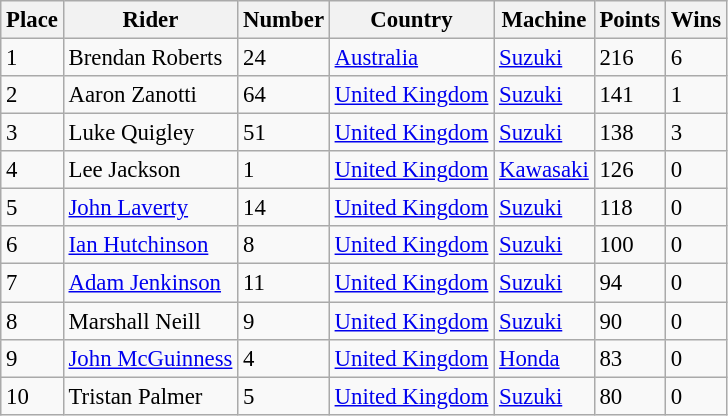<table class="wikitable" style="font-size: 95%;">
<tr>
<th>Place</th>
<th>Rider</th>
<th>Number</th>
<th>Country</th>
<th>Machine</th>
<th>Points</th>
<th>Wins</th>
</tr>
<tr>
<td>1</td>
<td> Brendan Roberts</td>
<td>24</td>
<td><a href='#'>Australia</a></td>
<td><a href='#'>Suzuki</a></td>
<td>216</td>
<td>6</td>
</tr>
<tr>
<td>2</td>
<td> Aaron Zanotti</td>
<td>64</td>
<td><a href='#'>United Kingdom</a></td>
<td><a href='#'>Suzuki</a></td>
<td>141</td>
<td>1</td>
</tr>
<tr>
<td>3</td>
<td> Luke Quigley</td>
<td>51</td>
<td><a href='#'>United Kingdom</a></td>
<td><a href='#'>Suzuki</a></td>
<td>138</td>
<td>3</td>
</tr>
<tr>
<td>4</td>
<td> Lee Jackson</td>
<td>1</td>
<td><a href='#'>United Kingdom</a></td>
<td><a href='#'>Kawasaki</a></td>
<td>126</td>
<td>0</td>
</tr>
<tr>
<td>5</td>
<td> <a href='#'>John Laverty</a></td>
<td>14</td>
<td><a href='#'>United Kingdom</a></td>
<td><a href='#'>Suzuki</a></td>
<td>118</td>
<td>0</td>
</tr>
<tr>
<td>6</td>
<td> <a href='#'>Ian Hutchinson</a></td>
<td>8</td>
<td><a href='#'>United Kingdom</a></td>
<td><a href='#'>Suzuki</a></td>
<td>100</td>
<td>0</td>
</tr>
<tr>
<td>7</td>
<td> <a href='#'>Adam Jenkinson</a></td>
<td>11</td>
<td><a href='#'>United Kingdom</a></td>
<td><a href='#'>Suzuki</a></td>
<td>94</td>
<td>0</td>
</tr>
<tr>
<td>8</td>
<td> Marshall Neill</td>
<td>9</td>
<td><a href='#'>United Kingdom</a></td>
<td><a href='#'>Suzuki</a></td>
<td>90</td>
<td>0</td>
</tr>
<tr>
<td>9</td>
<td> <a href='#'>John McGuinness</a></td>
<td>4</td>
<td><a href='#'>United Kingdom</a></td>
<td><a href='#'>Honda</a></td>
<td>83</td>
<td>0</td>
</tr>
<tr>
<td>10</td>
<td> Tristan Palmer</td>
<td>5</td>
<td><a href='#'>United Kingdom</a></td>
<td><a href='#'>Suzuki</a></td>
<td>80</td>
<td>0</td>
</tr>
</table>
